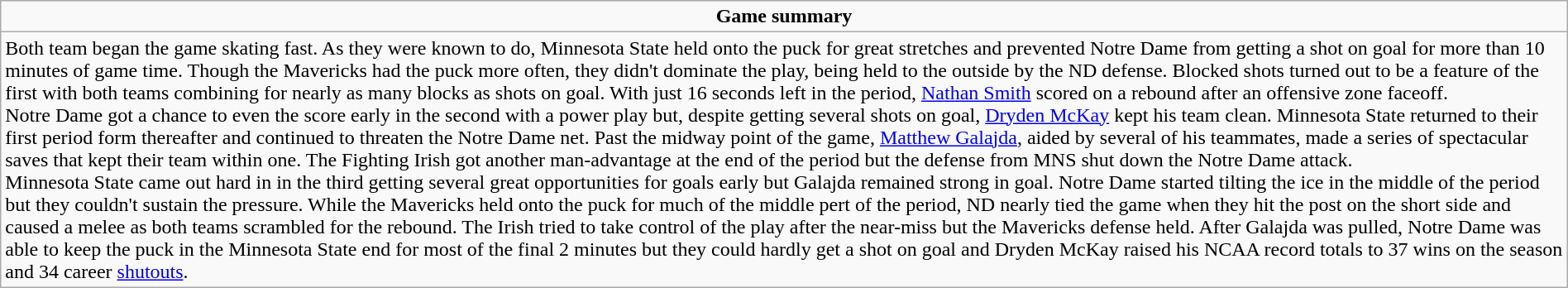<table role="presentation" class="wikitable mw-collapsible autocollapse" width=100%>
<tr>
<td align=center><strong>Game summary</strong></td>
</tr>
<tr>
<td>Both team began the game skating fast. As they were known to do, Minnesota State held onto the puck for great stretches and prevented Notre Dame from getting a shot on goal for more than 10 minutes of game time. Though the Mavericks had the puck more often, they didn't dominate the play, being held to the outside by the ND defense. Blocked shots turned out to be a feature of the first with both teams combining for nearly as many blocks as shots on goal. With just 16 seconds left in the period, <a href='#'>Nathan Smith</a> scored on a rebound after an offensive zone faceoff.<br>Notre Dame got a chance to even the score early in the second with a power play but, despite getting several shots on goal, <a href='#'>Dryden McKay</a> kept his team clean. Minnesota State returned to their first period form thereafter and continued to threaten the Notre Dame net. Past the midway point of the game, <a href='#'>Matthew Galajda</a>, aided by several of his teammates, made a series of spectacular saves that kept their team within one. The Fighting Irish got another man-advantage at the end of the period but the defense from MNS shut down the Notre Dame attack.<br>Minnesota State came out hard in in the third getting several great opportunities for goals early but Galajda remained strong in goal. Notre Dame started tilting the ice in the middle of the period but they couldn't sustain the pressure. While the Mavericks held onto the puck for much of the middle pert of the period, ND nearly tied the game when they hit the post on the short side and caused a melee as both teams scrambled for the rebound. The Irish tried to take control of the play after the near-miss but the Mavericks defense held. After Galajda was pulled, Notre Dame was able to keep the puck in the Minnesota State end for most of the final 2 minutes but they could hardly get a shot on goal and Dryden McKay raised his NCAA record totals to 37 wins on the season and 34 career <a href='#'>shutouts</a>.</td>
</tr>
</table>
